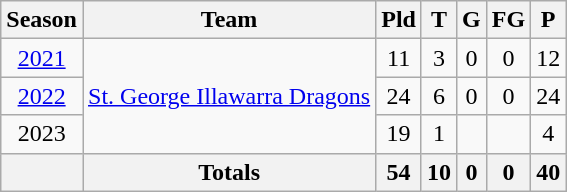<table class="wikitable" style="border-collapse:collapse;text-align:center">
<tr>
<th>Season</th>
<th>Team</th>
<th>Pld</th>
<th>T</th>
<th>G</th>
<th>FG</th>
<th>P</th>
</tr>
<tr>
<td><a href='#'>2021</a></td>
<td rowspan="3"> <a href='#'>St. George Illawarra Dragons</a></td>
<td>11</td>
<td>3</td>
<td>0</td>
<td>0</td>
<td>12</td>
</tr>
<tr>
<td><a href='#'>2022</a></td>
<td>24</td>
<td>6</td>
<td>0</td>
<td>0</td>
<td>24</td>
</tr>
<tr>
<td>2023</td>
<td>19</td>
<td>1</td>
<td></td>
<td></td>
<td>4</td>
</tr>
<tr>
<th></th>
<th>Totals</th>
<th>54</th>
<th>10</th>
<th>0</th>
<th>0</th>
<th>40</th>
</tr>
</table>
